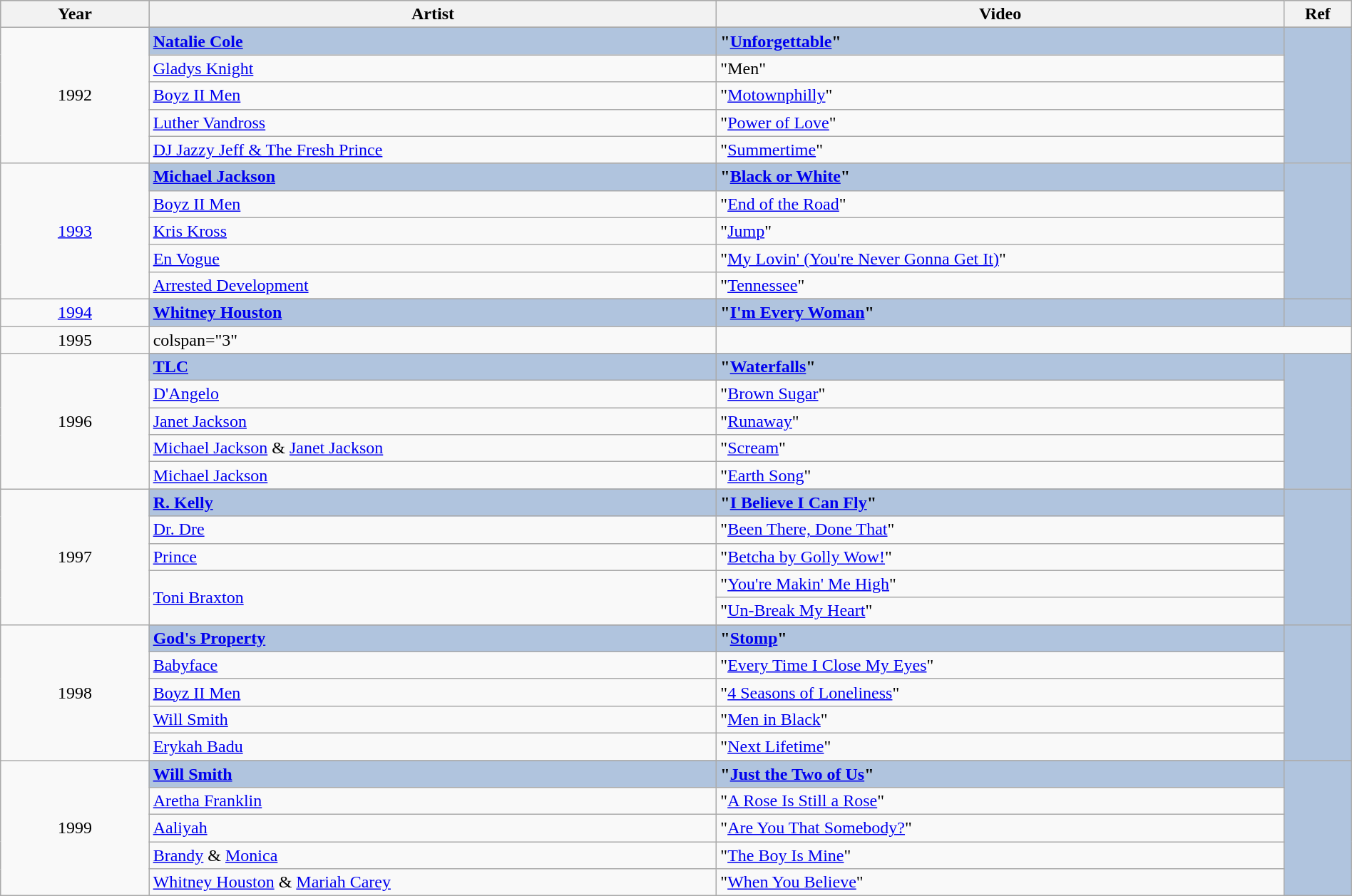<table class="wikitable" style="width:100%;">
<tr style="background:#bebebe;">
<th style="width:11%;">Year</th>
<th style="width:42%;">Artist</th>
<th style="width:42%;">Video</th>
<th style="width:5%;">Ref</th>
</tr>
<tr>
<td rowspan="6" align="center">1992</td>
</tr>
<tr style="background:#B0C4DE">
<td><strong><a href='#'>Natalie Cole</a></strong></td>
<td><strong>"<a href='#'>Unforgettable</a>"</strong></td>
<td rowspan="6" align="center"></td>
</tr>
<tr>
<td><a href='#'>Gladys Knight</a></td>
<td>"Men"</td>
</tr>
<tr>
<td><a href='#'>Boyz II Men</a></td>
<td>"<a href='#'>Motownphilly</a>"</td>
</tr>
<tr>
<td><a href='#'>Luther Vandross</a></td>
<td>"<a href='#'>Power of Love</a>"</td>
</tr>
<tr>
<td><a href='#'>DJ Jazzy Jeff & The Fresh Prince</a></td>
<td>"<a href='#'>Summertime</a>"</td>
</tr>
<tr>
<td rowspan="6" align="center"><a href='#'>1993</a></td>
</tr>
<tr style="background:#B0C4DE">
<td><strong><a href='#'>Michael Jackson</a></strong></td>
<td><strong>"<a href='#'>Black or White</a>"</strong></td>
<td rowspan="6" align="center"></td>
</tr>
<tr>
<td><a href='#'>Boyz II Men</a></td>
<td>"<a href='#'>End of the Road</a>"</td>
</tr>
<tr>
<td><a href='#'>Kris Kross</a></td>
<td>"<a href='#'>Jump</a>"</td>
</tr>
<tr>
<td><a href='#'>En Vogue</a></td>
<td>"<a href='#'>My Lovin' (You're Never Gonna Get It)</a>"</td>
</tr>
<tr>
<td><a href='#'>Arrested Development</a></td>
<td>"<a href='#'>Tennessee</a>"</td>
</tr>
<tr>
<td rowspan="2" align="center"><a href='#'>1994</a></td>
</tr>
<tr style="background:#B0C4DE">
<td><strong><a href='#'>Whitney Houston</a></strong></td>
<td><strong>"<a href='#'>I'm Every Woman</a>"</strong></td>
<td align="center"></td>
</tr>
<tr>
<td align="center">1995</td>
<td>colspan="3" </td>
</tr>
<tr>
<td rowspan="6" align="center">1996</td>
</tr>
<tr style="background:#B0C4DE">
<td><strong><a href='#'>TLC</a></strong></td>
<td><strong>"<a href='#'>Waterfalls</a>"</strong></td>
<td rowspan="6" align="center"></td>
</tr>
<tr>
<td><a href='#'>D'Angelo</a></td>
<td>"<a href='#'>Brown Sugar</a>"</td>
</tr>
<tr>
<td><a href='#'>Janet Jackson</a></td>
<td>"<a href='#'>Runaway</a>"</td>
</tr>
<tr>
<td><a href='#'>Michael Jackson</a> & <a href='#'>Janet Jackson</a></td>
<td>"<a href='#'>Scream</a>"</td>
</tr>
<tr>
<td><a href='#'>Michael Jackson</a></td>
<td>"<a href='#'>Earth Song</a>"</td>
</tr>
<tr>
<td rowspan="6" align="center">1997</td>
</tr>
<tr style="background:#B0C4DE">
<td><strong><a href='#'>R. Kelly</a></strong></td>
<td><strong>"<a href='#'>I Believe I Can Fly</a>"</strong></td>
<td rowspan="6" align="center"></td>
</tr>
<tr>
<td><a href='#'>Dr. Dre</a></td>
<td>"<a href='#'>Been There, Done That</a>"</td>
</tr>
<tr>
<td><a href='#'>Prince</a></td>
<td>"<a href='#'>Betcha by Golly Wow!</a>"</td>
</tr>
<tr>
<td rowspan="2"><a href='#'>Toni Braxton</a></td>
<td>"<a href='#'>You're Makin' Me High</a>"</td>
</tr>
<tr>
<td>"<a href='#'>Un-Break My Heart</a>"</td>
</tr>
<tr>
<td rowspan="6" align="center">1998</td>
</tr>
<tr style="background:#B0C4DE">
<td><strong><a href='#'>God's Property</a></strong></td>
<td><strong>"<a href='#'>Stomp</a>"</strong></td>
<td rowspan="5" align="center"></td>
</tr>
<tr>
<td><a href='#'>Babyface</a></td>
<td>"<a href='#'>Every Time I Close My Eyes</a>"</td>
</tr>
<tr>
<td><a href='#'>Boyz II Men</a></td>
<td>"<a href='#'>4 Seasons of Loneliness</a>"</td>
</tr>
<tr>
<td><a href='#'>Will Smith</a></td>
<td>"<a href='#'>Men in Black</a>"</td>
</tr>
<tr>
<td><a href='#'>Erykah Badu</a></td>
<td>"<a href='#'>Next Lifetime</a>"</td>
</tr>
<tr>
<td rowspan="6" align="center">1999</td>
</tr>
<tr style="background:#B0C4DE">
<td><strong><a href='#'>Will Smith</a></strong></td>
<td><strong>"<a href='#'>Just the Two of Us</a>"</strong></td>
<td rowspan="6" align="center"></td>
</tr>
<tr>
<td><a href='#'>Aretha Franklin</a></td>
<td>"<a href='#'>A Rose Is Still a Rose</a>"</td>
</tr>
<tr>
<td><a href='#'>Aaliyah</a></td>
<td>"<a href='#'>Are You That Somebody?</a>"</td>
</tr>
<tr>
<td><a href='#'>Brandy</a> & <a href='#'>Monica</a></td>
<td>"<a href='#'>The Boy Is Mine</a>"</td>
</tr>
<tr>
<td><a href='#'>Whitney Houston</a> & <a href='#'>Mariah Carey</a></td>
<td>"<a href='#'>When You Believe</a>"</td>
</tr>
</table>
